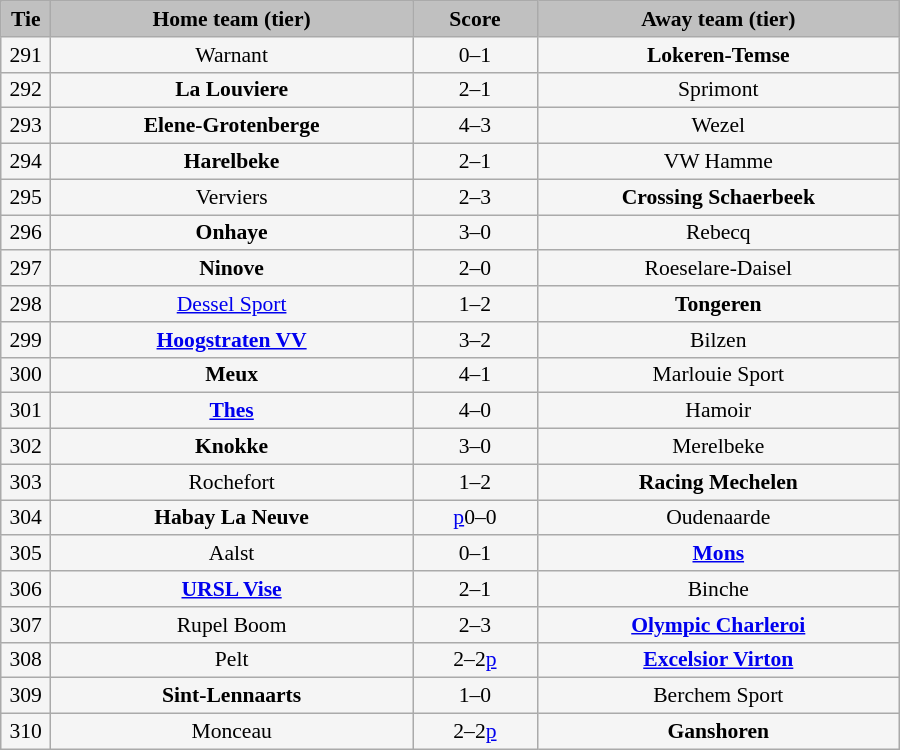<table class="wikitable mw-collapsible" style="width: 600px; background:WhiteSmoke; text-align:center; font-size:90%">
<tr>
<td scope="col" style="width:  5.00%; background:silver;"><strong>Tie</strong></td>
<td scope="col" style="width: 36.25%; background:silver;"><strong>Home team (tier)</strong></td>
<td scope="col" style="width: 12.50%; background:silver;"><strong>Score</strong></td>
<td scope="col" style="width: 36.25%; background:silver;"><strong>Away team (tier)</strong></td>
</tr>
<tr>
<td>291</td>
<td>Warnant</td>
<td>0–1</td>
<td><strong>Lokeren-Temse</strong></td>
</tr>
<tr>
<td>292</td>
<td><strong>La Louviere</strong></td>
<td>2–1</td>
<td>Sprimont</td>
</tr>
<tr>
<td>293</td>
<td><strong>Elene-Grotenberge</strong></td>
<td>4–3</td>
<td>Wezel</td>
</tr>
<tr>
<td>294</td>
<td><strong>Harelbeke</strong></td>
<td>2–1</td>
<td>VW Hamme</td>
</tr>
<tr>
<td>295</td>
<td>Verviers</td>
<td>2–3</td>
<td><strong>Crossing Schaerbeek</strong></td>
</tr>
<tr>
<td>296</td>
<td><strong>Onhaye</strong></td>
<td>3–0</td>
<td>Rebecq</td>
</tr>
<tr>
<td>297</td>
<td><strong>Ninove</strong></td>
<td>2–0</td>
<td>Roeselare-Daisel</td>
</tr>
<tr>
<td>298</td>
<td><a href='#'>Dessel Sport</a></td>
<td>1–2</td>
<td><strong>Tongeren</strong></td>
</tr>
<tr>
<td>299</td>
<td><strong><a href='#'>Hoogstraten VV</a></strong></td>
<td>3–2</td>
<td>Bilzen</td>
</tr>
<tr>
<td>300</td>
<td><strong>Meux</strong></td>
<td>4–1</td>
<td>Marlouie Sport</td>
</tr>
<tr>
<td>301</td>
<td><a href='#'><strong>Thes</strong></a></td>
<td>4–0</td>
<td>Hamoir</td>
</tr>
<tr>
<td>302</td>
<td><strong>Knokke</strong></td>
<td>3–0</td>
<td>Merelbeke</td>
</tr>
<tr>
<td>303</td>
<td>Rochefort</td>
<td>1–2</td>
<td><strong>Racing Mechelen</strong></td>
</tr>
<tr>
<td>304</td>
<td><strong>Habay La Neuve</strong></td>
<td><a href='#'>p</a>0–0</td>
<td>Oudenaarde</td>
</tr>
<tr>
<td>305</td>
<td>Aalst</td>
<td>0–1</td>
<td><a href='#'><strong>Mons</strong></a></td>
</tr>
<tr>
<td>306</td>
<td><a href='#'><strong>URSL Vise</strong></a></td>
<td>2–1</td>
<td>Binche</td>
</tr>
<tr>
<td>307</td>
<td>Rupel Boom</td>
<td>2–3</td>
<td><a href='#'><strong>Olympic Charleroi</strong></a></td>
</tr>
<tr>
<td>308</td>
<td>Pelt</td>
<td>2–2<a href='#'>p</a></td>
<td><a href='#'><strong>Excelsior Virton</strong></a></td>
</tr>
<tr>
<td>309</td>
<td><strong>Sint-Lennaarts</strong></td>
<td>1–0</td>
<td>Berchem Sport</td>
</tr>
<tr>
<td>310</td>
<td>Monceau</td>
<td>2–2<a href='#'>p</a></td>
<td><strong>Ganshoren</strong></td>
</tr>
</table>
